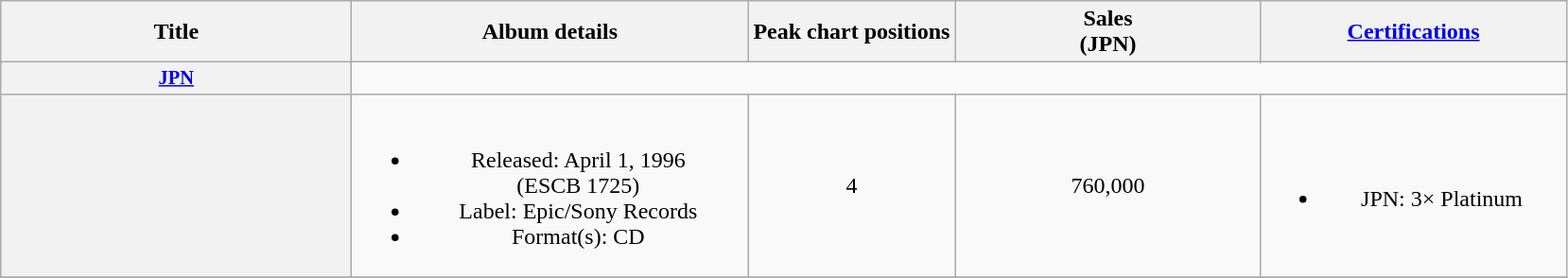<table class="wikitable plainrowheaders" style="text-align:center;" border="1">
<tr>
<th scope="col" rowspan="2" style="width:15em;">Title</th>
<th scope="col" rowspan="2" style="width:17em;">Album details</th>
<th colspan="1">Peak chart positions</th>
<th scope="col" rowspan="2" style="width:13em;">Sales<br>(JPN)<br></th>
<th scope="col" rowspan="2" style="width:13em;"><a href='#'>Certifications</a></th>
</tr>
<tr>
</tr>
<tr>
<th style="width:3em;font-size:85%"><a href='#'>JPN</a><br></th>
</tr>
<tr>
<th scope="row"></th>
<td><br><ul><li>Released: April 1, 1996<br><span>(ESCB 1725)</span></li><li>Label: Epic/Sony Records</li><li>Format(s): CD</li></ul></td>
<td>4</td>
<td>760,000</td>
<td><br><ul><li>JPN: 3× Platinum</li></ul></td>
</tr>
<tr>
</tr>
</table>
